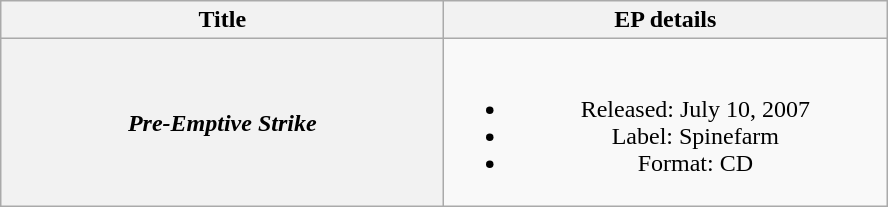<table class="wikitable plainrowheaders" style="text-align:center;">
<tr>
<th scope="col" style="width:18em;">Title</th>
<th scope="col" style="width:18em;">EP details</th>
</tr>
<tr>
<th scope="row"><em>Pre-Emptive Strike</em></th>
<td><br><ul><li>Released: July 10, 2007</li><li>Label: Spinefarm</li><li>Format: CD</li></ul></td>
</tr>
</table>
